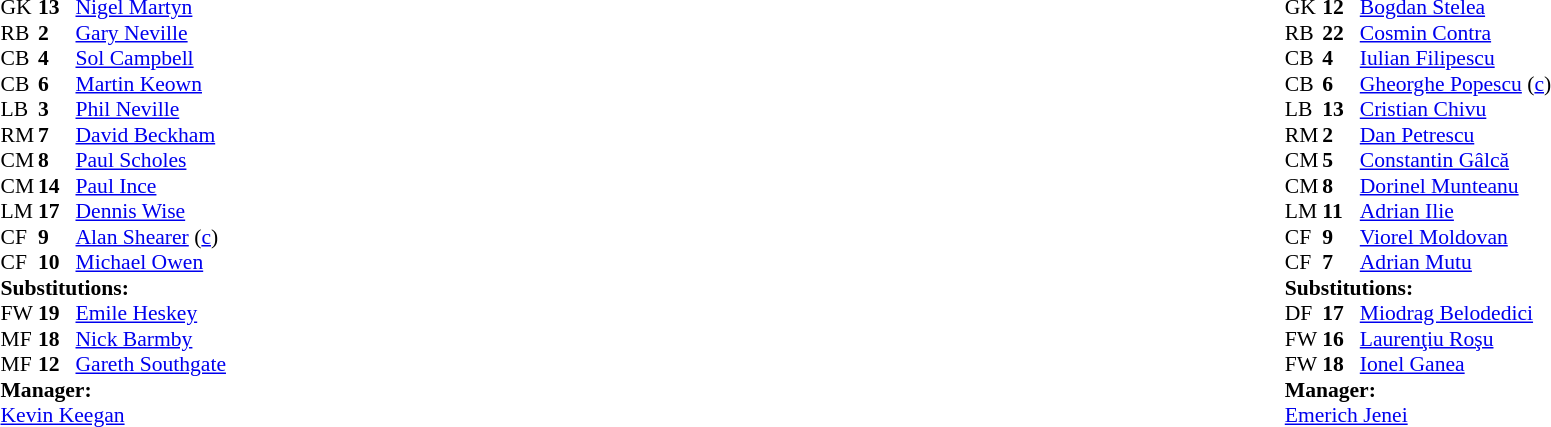<table style="width:100%;">
<tr>
<td style="vertical-align:top; width:40%;"><br><table style="font-size:90%" cellspacing="0" cellpadding="0">
<tr>
<th width="25"></th>
<th width="25"></th>
</tr>
<tr>
<td>GK</td>
<td><strong>13</strong></td>
<td><a href='#'>Nigel Martyn</a></td>
</tr>
<tr>
<td>RB</td>
<td><strong>2</strong></td>
<td><a href='#'>Gary Neville</a></td>
</tr>
<tr>
<td>CB</td>
<td><strong>4</strong></td>
<td><a href='#'>Sol Campbell</a></td>
</tr>
<tr>
<td>CB</td>
<td><strong>6</strong></td>
<td><a href='#'>Martin Keown</a></td>
</tr>
<tr>
<td>LB</td>
<td><strong>3</strong></td>
<td><a href='#'>Phil Neville</a></td>
</tr>
<tr>
<td>RM</td>
<td><strong>7</strong></td>
<td><a href='#'>David Beckham</a></td>
</tr>
<tr>
<td>CM</td>
<td><strong>8</strong></td>
<td><a href='#'>Paul Scholes</a></td>
<td></td>
<td></td>
</tr>
<tr>
<td>CM</td>
<td><strong>14</strong></td>
<td><a href='#'>Paul Ince</a></td>
</tr>
<tr>
<td>LM</td>
<td><strong>17</strong></td>
<td><a href='#'>Dennis Wise</a></td>
<td></td>
<td></td>
</tr>
<tr>
<td>CF</td>
<td><strong>9</strong></td>
<td><a href='#'>Alan Shearer</a> (<a href='#'>c</a>)</td>
<td></td>
</tr>
<tr>
<td>CF</td>
<td><strong>10</strong></td>
<td><a href='#'>Michael Owen</a></td>
<td></td>
<td></td>
</tr>
<tr>
<td colspan=3><strong>Substitutions:</strong></td>
</tr>
<tr>
<td>FW</td>
<td><strong>19</strong></td>
<td><a href='#'>Emile Heskey</a></td>
<td></td>
<td></td>
</tr>
<tr>
<td>MF</td>
<td><strong>18</strong></td>
<td><a href='#'>Nick Barmby</a></td>
<td></td>
<td></td>
</tr>
<tr>
<td>MF</td>
<td><strong>12</strong></td>
<td><a href='#'>Gareth Southgate</a></td>
<td></td>
<td></td>
</tr>
<tr>
<td colspan=3><strong>Manager:</strong></td>
</tr>
<tr>
<td colspan=3><a href='#'>Kevin Keegan</a></td>
</tr>
</table>
</td>
<td valign="top"></td>
<td style="vertical-align:top; width:50%;"><br><table style="font-size:90%; margin:auto;" cellspacing="0" cellpadding="0">
<tr>
<th width=25></th>
<th width=25></th>
</tr>
<tr>
<td>GK</td>
<td><strong>12</strong></td>
<td><a href='#'>Bogdan Stelea</a></td>
</tr>
<tr>
<td>RB</td>
<td><strong>22</strong></td>
<td><a href='#'>Cosmin Contra</a></td>
<td></td>
</tr>
<tr>
<td>CB</td>
<td><strong>4</strong></td>
<td><a href='#'>Iulian Filipescu</a></td>
<td></td>
</tr>
<tr>
<td>CB</td>
<td><strong>6</strong></td>
<td><a href='#'>Gheorghe Popescu</a> (<a href='#'>c</a>)</td>
<td></td>
<td></td>
</tr>
<tr>
<td>LB</td>
<td><strong>13</strong></td>
<td><a href='#'>Cristian Chivu</a></td>
<td></td>
</tr>
<tr>
<td>RM</td>
<td><strong>2</strong></td>
<td><a href='#'>Dan Petrescu</a></td>
<td></td>
</tr>
<tr>
<td>CM</td>
<td><strong>5</strong></td>
<td><a href='#'>Constantin Gâlcă</a></td>
<td></td>
<td></td>
</tr>
<tr>
<td>CM</td>
<td><strong>8</strong></td>
<td><a href='#'>Dorinel Munteanu</a></td>
</tr>
<tr>
<td>LM</td>
<td><strong>11</strong></td>
<td><a href='#'>Adrian Ilie</a></td>
<td></td>
<td></td>
</tr>
<tr>
<td>CF</td>
<td><strong>9</strong></td>
<td><a href='#'>Viorel Moldovan</a></td>
</tr>
<tr>
<td>CF</td>
<td><strong>7</strong></td>
<td><a href='#'>Adrian Mutu</a></td>
</tr>
<tr>
<td colspan=3><strong>Substitutions:</strong></td>
</tr>
<tr>
<td>DF</td>
<td><strong>17</strong></td>
<td><a href='#'>Miodrag Belodedici</a></td>
<td></td>
<td></td>
</tr>
<tr>
<td>FW</td>
<td><strong>16</strong></td>
<td><a href='#'>Laurenţiu Roşu</a></td>
<td></td>
<td></td>
</tr>
<tr>
<td>FW</td>
<td><strong>18</strong></td>
<td><a href='#'>Ionel Ganea</a></td>
<td></td>
<td></td>
</tr>
<tr>
<td colspan=3><strong>Manager:</strong></td>
</tr>
<tr>
<td colspan=3><a href='#'>Emerich Jenei</a></td>
</tr>
</table>
</td>
</tr>
</table>
